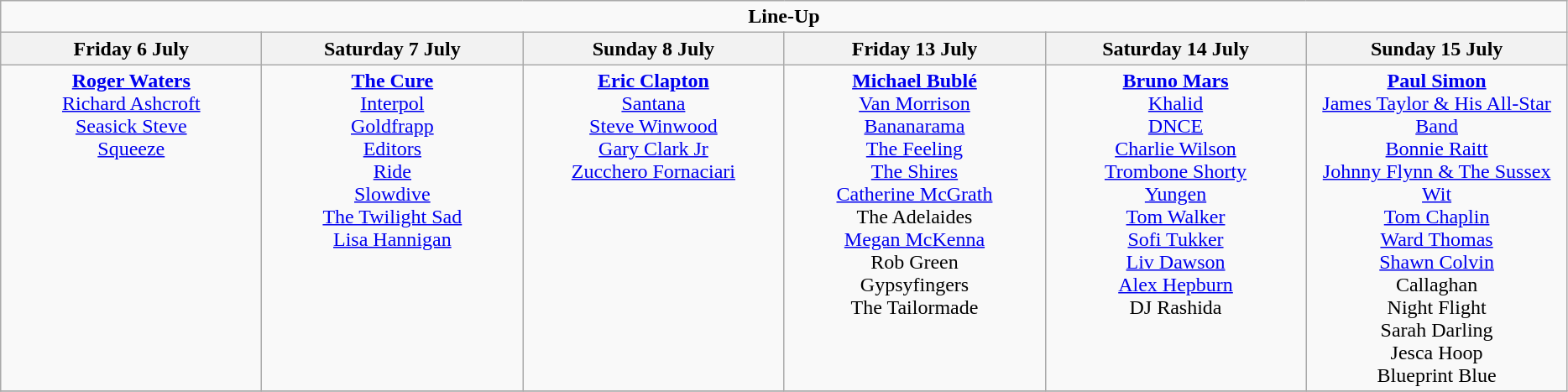<table class="wikitable">
<tr>
<td colspan="6" style="text-align:center;"><strong>Line-Up</strong></td>
</tr>
<tr>
<th>Friday 6 July</th>
<th>Saturday 7 July</th>
<th>Sunday 8 July</th>
<th>Friday 13 July</th>
<th>Saturday 14 July</th>
<th>Sunday 15 July</th>
</tr>
<tr>
<td style="text-align:center; vertical-align:top; width:200px;"><strong><a href='#'>Roger Waters</a></strong><br><a href='#'>Richard Ashcroft</a><br><a href='#'>Seasick Steve</a><br><a href='#'>Squeeze</a></td>
<td style="text-align:center; vertical-align:top; width:200px;"><strong><a href='#'>The Cure</a></strong><br><a href='#'>Interpol</a><br><a href='#'>Goldfrapp</a><br><a href='#'>Editors</a><br><a href='#'>Ride</a><br><a href='#'>Slowdive</a><br><a href='#'>The Twilight Sad</a><br><a href='#'>Lisa Hannigan</a></td>
<td style="text-align:center; vertical-align:top; width:200px;"><strong><a href='#'>Eric Clapton</a></strong><br><a href='#'>Santana</a><br><a href='#'>Steve Winwood</a><br><a href='#'>Gary Clark Jr</a><br><a href='#'>Zucchero Fornaciari</a></td>
<td style="text-align:center; vertical-align:top; width:200px;"><strong><a href='#'>Michael Bublé</a></strong><br><a href='#'>Van Morrison</a><br><a href='#'>Bananarama</a><br><a href='#'>The Feeling</a><br><a href='#'>The Shires</a><br><a href='#'>Catherine McGrath</a><br>The Adelaides<br><a href='#'>Megan McKenna</a><br>Rob Green<br>Gypsyfingers<br>The Tailormade</td>
<td style="text-align:center; vertical-align:top; width:200px;"><strong><a href='#'>Bruno Mars</a></strong><br><a href='#'>Khalid</a><br><a href='#'>DNCE</a><br><a href='#'>Charlie Wilson</a><br><a href='#'>Trombone Shorty</a><br><a href='#'>Yungen</a><br><a href='#'>Tom Walker</a><br><a href='#'>Sofi Tukker</a><br><a href='#'>Liv Dawson</a><br><a href='#'>Alex Hepburn</a><br>DJ Rashida</td>
<td style="text-align:center; vertical-align:top; width:200px;"><strong><a href='#'>Paul Simon</a></strong><br><a href='#'>James Taylor & His All-Star Band</a><br><a href='#'>Bonnie Raitt</a><br><a href='#'>Johnny Flynn & The Sussex Wit</a><br><a href='#'>Tom Chaplin</a><br><a href='#'>Ward Thomas</a><br><a href='#'>Shawn Colvin</a><br>Callaghan<br>Night Flight<br>Sarah Darling<br>Jesca Hoop<br>Blueprint Blue</td>
</tr>
<tr>
</tr>
</table>
